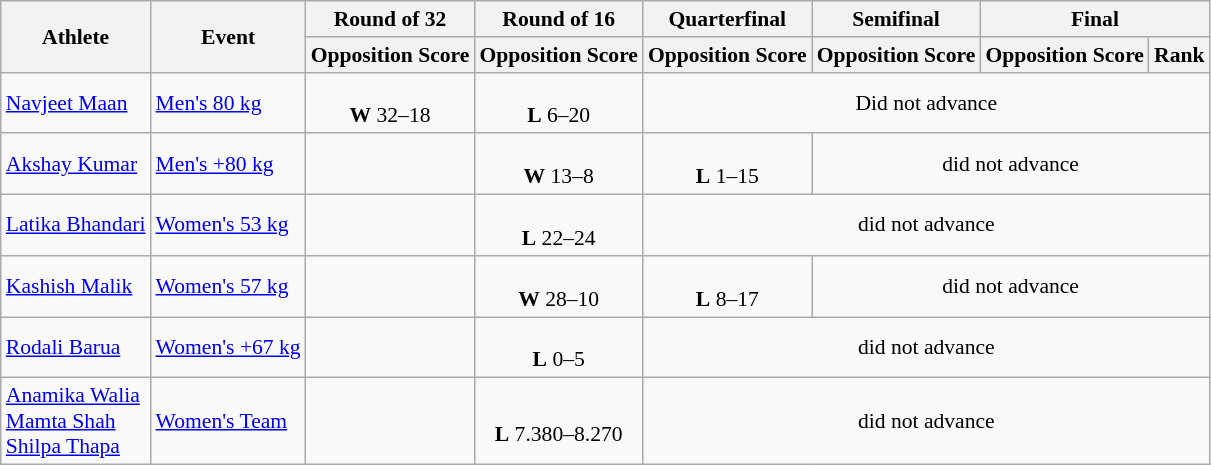<table class=wikitable style="text-align:center; font-size:90%">
<tr>
<th rowspan="2">Athlete</th>
<th rowspan="2">Event</th>
<th>Round of 32</th>
<th>Round of 16</th>
<th>Quarterfinal</th>
<th>Semifinal</th>
<th colspan="2">Final</th>
</tr>
<tr>
<th>Opposition Score</th>
<th>Opposition Score</th>
<th>Opposition Score</th>
<th>Opposition Score</th>
<th>Opposition Score</th>
<th>Rank</th>
</tr>
<tr>
<td align=left><a href='#'>Navjeet Maan</a></td>
<td align=left><a href='#'>Men's 80 kg</a></td>
<td><br><strong>W</strong> 32–18</td>
<td><br><strong>L</strong> 6–20</td>
<td colspan="4">Did not advance</td>
</tr>
<tr>
<td align=left><a href='#'>Akshay Kumar</a></td>
<td align=left><a href='#'>Men's +80 kg</a></td>
<td></td>
<td><br><strong>W</strong> 13–8</td>
<td><br><strong>L</strong> 1–15</td>
<td colspan="4">did not advance</td>
</tr>
<tr>
<td align=left><a href='#'>Latika Bhandari</a></td>
<td align=left><a href='#'>Women's 53 kg</a></td>
<td></td>
<td><br><strong>L</strong> 22–24</td>
<td colspan="4">did not advance</td>
</tr>
<tr>
<td align=left><a href='#'>Kashish Malik</a></td>
<td align=left><a href='#'>Women's 57 kg</a></td>
<td></td>
<td><br><strong>W</strong> 28–10</td>
<td><br><strong>L</strong> 8–17</td>
<td colspan=4>did not advance</td>
</tr>
<tr>
<td align=left><a href='#'>Rodali Barua</a></td>
<td align=left><a href='#'>Women's +67 kg</a></td>
<td></td>
<td><br><strong>L</strong> 0–5</td>
<td colspan=4>did not advance</td>
</tr>
<tr>
<td align=left><a href='#'>Anamika Walia</a><br><a href='#'>Mamta Shah</a><br><a href='#'>Shilpa Thapa</a></td>
<td align=left><a href='#'>Women's Team</a></td>
<td></td>
<td><br><strong>L</strong> 7.380–8.270</td>
<td colspan=4>did not advance</td>
</tr>
</table>
